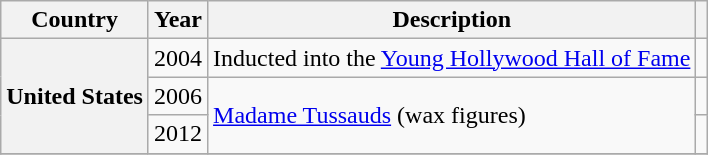<table class="wikitable sortable plainrowheaders">
<tr>
<th scope="col">Country</th>
<th scope="col">Year</th>
<th scope="col">Description</th>
<th scope="col" class="unsortable"></th>
</tr>
<tr>
<th scope="row" rowspan="3">United States</th>
<td>2004</td>
<td>Inducted into the <a href='#'>Young Hollywood Hall of Fame</a></td>
<td style="text-align:center;"></td>
</tr>
<tr>
<td>2006</td>
<td rowspan="2"><a href='#'>Madame Tussauds</a> (wax figures)</td>
<td style="text-align:center;"></td>
</tr>
<tr>
<td>2012</td>
<td style="text-align:center;"></td>
</tr>
<tr>
</tr>
</table>
